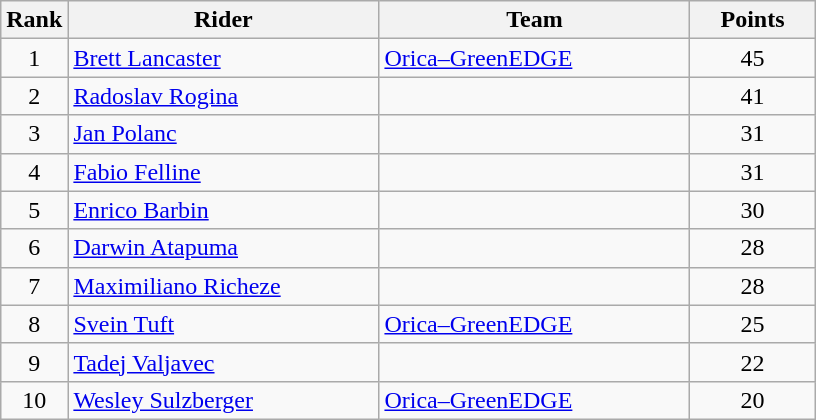<table class="wikitable">
<tr>
<th>Rank</th>
<th>Rider</th>
<th>Team</th>
<th>Points</th>
</tr>
<tr>
<td align=center>1</td>
<td width=200> <a href='#'>Brett Lancaster</a> </td>
<td width=200><a href='#'>Orica–GreenEDGE</a></td>
<td width=76 align=center>45</td>
</tr>
<tr>
<td align=center>2</td>
<td> <a href='#'>Radoslav Rogina</a> </td>
<td></td>
<td align=center>41</td>
</tr>
<tr>
<td align=center>3</td>
<td> <a href='#'>Jan Polanc</a> </td>
<td></td>
<td align=center>31</td>
</tr>
<tr>
<td align=center>4</td>
<td> <a href='#'>Fabio Felline</a></td>
<td></td>
<td align=center>31</td>
</tr>
<tr>
<td align=center>5</td>
<td> <a href='#'>Enrico Barbin</a></td>
<td></td>
<td align=center>30</td>
</tr>
<tr>
<td align=center>6</td>
<td> <a href='#'>Darwin Atapuma</a></td>
<td></td>
<td align=center>28</td>
</tr>
<tr>
<td align=center>7</td>
<td> <a href='#'>Maximiliano Richeze</a></td>
<td></td>
<td align=center>28</td>
</tr>
<tr>
<td align=center>8</td>
<td> <a href='#'>Svein Tuft</a></td>
<td><a href='#'>Orica–GreenEDGE</a></td>
<td align=center>25</td>
</tr>
<tr>
<td align=center>9</td>
<td> <a href='#'>Tadej Valjavec</a></td>
<td></td>
<td align=center>22</td>
</tr>
<tr>
<td align=center>10</td>
<td> <a href='#'>Wesley Sulzberger</a></td>
<td><a href='#'>Orica–GreenEDGE</a></td>
<td align=center>20</td>
</tr>
</table>
